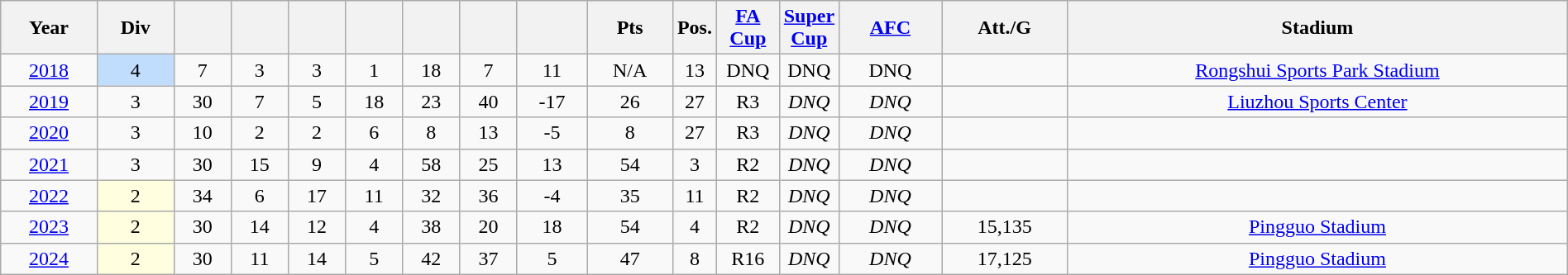<table class="wikitable sortable" width=100% style=text-align:Center>
<tr>
<th>Year</th>
<th>Div</th>
<th></th>
<th></th>
<th></th>
<th></th>
<th></th>
<th></th>
<th></th>
<th>Pts</th>
<th width=2%>Pos.</th>
<th width=4%><a href='#'>FA Cup</a></th>
<th width=2%><a href='#'>Super Cup</a></th>
<th><a href='#'>AFC</a></th>
<th>Att./G</th>
<th>Stadium</th>
</tr>
<tr>
<td><a href='#'>2018</a></td>
<td bgcolor="#c1ddfd">4</td>
<td>7</td>
<td>3</td>
<td>3</td>
<td>1</td>
<td>18</td>
<td>7</td>
<td>11</td>
<td>N/A</td>
<td>13</td>
<td>DNQ</td>
<td>DNQ</td>
<td>DNQ</td>
<td></td>
<td><a href='#'>Rongshui Sports Park Stadium</a></td>
</tr>
<tr>
<td><a href='#'>2019</a></td>
<td>3</td>
<td>30</td>
<td>7</td>
<td>5</td>
<td>18</td>
<td>23</td>
<td>40</td>
<td>-17</td>
<td>26 </td>
<td>27</td>
<td>R3</td>
<td><em>DNQ</em></td>
<td><em>DNQ</em></td>
<td></td>
<td><a href='#'>Liuzhou Sports Center</a></td>
</tr>
<tr>
<td><a href='#'>2020</a></td>
<td>3</td>
<td>10</td>
<td>2</td>
<td>2</td>
<td>6</td>
<td>8</td>
<td>13</td>
<td>-5</td>
<td>8 </td>
<td>27</td>
<td>R3</td>
<td><em>DNQ</em></td>
<td><em>DNQ</em></td>
<td></td>
<td></td>
</tr>
<tr>
<td><a href='#'>2021</a></td>
<td>3</td>
<td>30</td>
<td>15</td>
<td>9</td>
<td>4</td>
<td>58</td>
<td>25</td>
<td>13</td>
<td>54</td>
<td>3</td>
<td>R2</td>
<td><em>DNQ</em></td>
<td><em>DNQ</em></td>
<td></td>
<td></td>
</tr>
<tr>
<td><a href='#'>2022</a></td>
<td bgcolor="#FFFFE0">2</td>
<td>34</td>
<td>6</td>
<td>17</td>
<td>11</td>
<td>32</td>
<td>36</td>
<td>-4</td>
<td>35</td>
<td>11</td>
<td>R2</td>
<td><em>DNQ</em></td>
<td><em>DNQ</em></td>
<td></td>
<td></td>
</tr>
<tr>
<td><a href='#'>2023</a></td>
<td bgcolor="#FFFFE0">2</td>
<td>30</td>
<td>14</td>
<td>12</td>
<td>4</td>
<td>38</td>
<td>20</td>
<td>18</td>
<td>54</td>
<td>4</td>
<td>R2</td>
<td><em>DNQ</em></td>
<td><em>DNQ</em></td>
<td>15,135</td>
<td><a href='#'>Pingguo Stadium</a></td>
</tr>
<tr>
<td><a href='#'>2024</a></td>
<td bgcolor="#FFFFE0">2</td>
<td>30</td>
<td>11</td>
<td>14</td>
<td>5</td>
<td>42</td>
<td>37</td>
<td>5</td>
<td>47</td>
<td>8</td>
<td>R16</td>
<td><em>DNQ</em></td>
<td><em>DNQ</em></td>
<td>17,125</td>
<td><a href='#'>Pingguo Stadium</a></td>
</tr>
</table>
